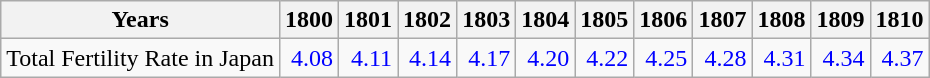<table class="wikitable " style="text-align:right">
<tr>
<th>Years</th>
<th>1800</th>
<th>1801</th>
<th>1802</th>
<th>1803</th>
<th>1804</th>
<th>1805</th>
<th>1806</th>
<th>1807</th>
<th>1808</th>
<th>1809</th>
<th>1810</th>
</tr>
<tr>
<td align="left">Total Fertility Rate in Japan</td>
<td style="text-align:right; color:blue;">4.08</td>
<td style="text-align:right; color:blue;">4.11</td>
<td style="text-align:right; color:blue;">4.14</td>
<td style="text-align:right; color:blue;">4.17</td>
<td style="text-align:right; color:blue;">4.20</td>
<td style="text-align:right; color:blue;">4.22</td>
<td style="text-align:right; color:blue;">4.25</td>
<td style="text-align:right; color:blue;">4.28</td>
<td style="text-align:right; color:blue;">4.31</td>
<td style="text-align:right; color:blue;">4.34</td>
<td style="text-align:right; color:blue;">4.37</td>
</tr>
</table>
